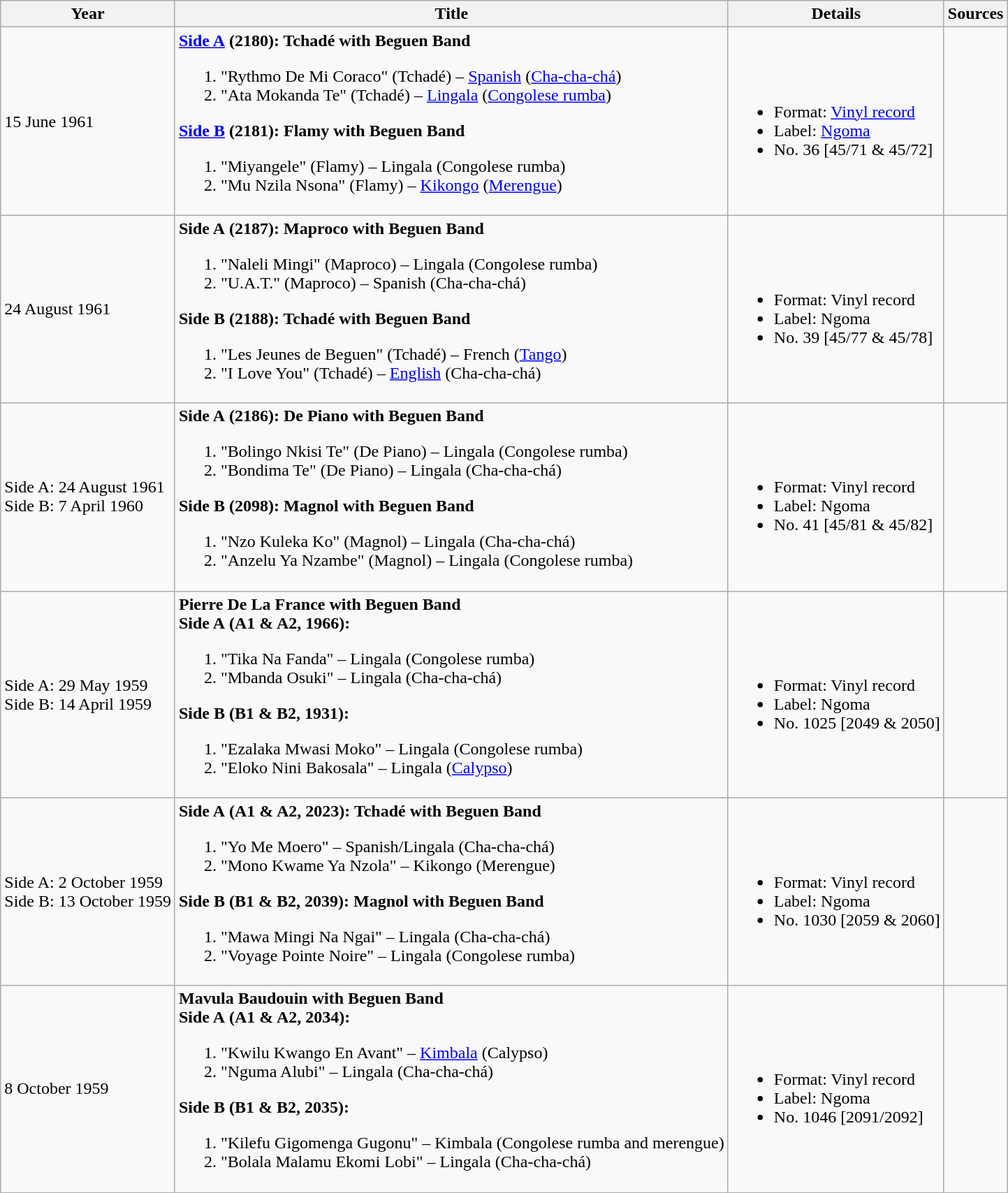<table class="wikitable plainrowheaders">
<tr>
<th>Year</th>
<th>Title</th>
<th>Details</th>
<th>Sources</th>
</tr>
<tr>
<td>15 June 1961</td>
<td><strong><a href='#'>Side A</a></strong> <strong>(2180): Tchadé with Beguen Band</strong><br><ol><li>"Rythmo De Mi Coraco" (Tchadé) – <a href='#'>Spanish</a> (<a href='#'>Cha-cha-chá</a>)</li><li>"Ata Mokanda Te" (Tchadé) – <a href='#'>Lingala</a> (<a href='#'>Congolese rumba</a>)</li></ol><strong><a href='#'>Side B</a></strong> <strong>(2181): Flamy with Beguen Band</strong><ol><li>"Miyangele" (Flamy) – Lingala (Congolese rumba)</li><li>"Mu Nzila Nsona" (Flamy) – <a href='#'>Kikongo</a> (<a href='#'>Merengue</a>)</li></ol></td>
<td><br><ul><li>Format: <a href='#'>Vinyl record</a></li><li>Label: <a href='#'>Ngoma</a></li><li>No. 36 [45/71 & 45/72]</li></ul></td>
<td></td>
</tr>
<tr>
<td>24 August 1961</td>
<td><strong>Side A</strong> <strong>(2187): Maproco with Beguen Band</strong><br><ol><li>"Naleli Mingi" (Maproco) – Lingala (Congolese rumba)</li><li>"U.A.T." (Maproco) – Spanish (Cha-cha-chá)</li></ol><strong>Side B</strong> <strong>(2188): Tchadé with Beguen Band</strong><ol><li>"Les Jeunes de Beguen" (Tchadé) – French (<a href='#'>Tango</a>)</li><li>"I Love You" (Tchadé) – <a href='#'>English</a> (Cha-cha-chá)</li></ol></td>
<td><br><ul><li>Format: Vinyl record</li><li>Label: Ngoma</li><li>No. 39 [45/77 & 45/78]</li></ul></td>
<td></td>
</tr>
<tr>
<td>Side A: 24 August 1961<br>Side B: 7 April 1960</td>
<td><strong>Side A</strong> <strong>(2186): De Piano with Beguen Band</strong><br><ol><li>"Bolingo Nkisi Te" (De Piano) – Lingala (Congolese rumba)</li><li>"Bondima Te" (De Piano) – Lingala (Cha-cha-chá)</li></ol><strong>Side B</strong> <strong>(2098): Magnol with Beguen Band</strong><ol><li>"Nzo Kuleka Ko" (Magnol) – Lingala (Cha-cha-chá)</li><li>"Anzelu Ya Nzambe" (Magnol) – Lingala (Congolese rumba)</li></ol></td>
<td><br><ul><li>Format: Vinyl record</li><li>Label: Ngoma</li><li>No. 41 [45/81 & 45/82]</li></ul></td>
<td></td>
</tr>
<tr>
<td>Side A: 29 May 1959<br>Side B: 14 April 1959</td>
<td><strong>Pierre De</strong> <strong>La France with Beguen Band</strong><br><strong>Side A</strong> <strong>(A1 & A2, 1966):</strong><ol><li>"Tika Na Fanda" – Lingala (Congolese rumba)</li><li>"Mbanda Osuki" – Lingala (Cha-cha-chá)</li></ol><strong>Side B</strong> <strong>(B1 & B2, 1931):</strong><ol><li>"Ezalaka Mwasi Moko" – Lingala (Congolese rumba)</li><li>"Eloko Nini Bakosala" – Lingala (<a href='#'>Calypso</a>)</li></ol></td>
<td><br><ul><li>Format: Vinyl record</li><li>Label: Ngoma</li><li>No. 1025 [2049 & 2050]</li></ul></td>
<td></td>
</tr>
<tr>
<td>Side A: 2 October 1959<br>Side B: 13 October 1959</td>
<td><strong>Side A</strong> <strong>(A1 & A2, 2023): Tchadé with Beguen Band</strong><br><ol><li>"Yo Me Moero" – Spanish/Lingala (Cha-cha-chá)</li><li>"Mono Kwame Ya Nzola" – Kikongo (Merengue)</li></ol><strong>Side B</strong> <strong>(B1 & B2, 2039): Magnol with Beguen Band</strong><ol><li>"Mawa Mingi Na Ngai" – Lingala (Cha-cha-chá)</li><li>"Voyage Pointe Noire" – Lingala (Congolese rumba)</li></ol></td>
<td><br><ul><li>Format: Vinyl record</li><li>Label: Ngoma</li><li>No. 1030 [2059 & 2060]</li></ul></td>
<td></td>
</tr>
<tr>
<td>8 October 1959</td>
<td><strong>Mavula Baudouin with Beguen Band</strong><br><strong>Side A</strong> <strong>(A1 & A2, 2034):</strong><ol><li>"Kwilu Kwango En Avant" – <a href='#'>Kimbala</a> (Calypso)</li><li>"Nguma Alubi" – Lingala (Cha-cha-chá)</li></ol><strong>Side B</strong> <strong>(B1 & B2, 2035):</strong><ol><li>"Kilefu Gigomenga Gugonu" – Kimbala (Congolese rumba and merengue)</li><li>"Bolala Malamu Ekomi Lobi" – Lingala (Cha-cha-chá)</li></ol></td>
<td><br><ul><li>Format: Vinyl record</li><li>Label: Ngoma</li><li>No. 1046 [2091/2092]</li></ul></td>
<td></td>
</tr>
</table>
